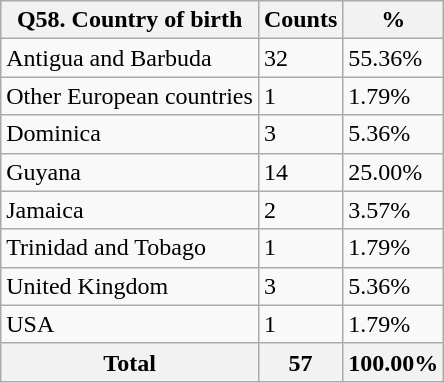<table class="wikitable sortable">
<tr>
<th>Q58. Country of birth</th>
<th>Counts</th>
<th>%</th>
</tr>
<tr>
<td>Antigua and Barbuda</td>
<td>32</td>
<td>55.36%</td>
</tr>
<tr>
<td>Other European countries</td>
<td>1</td>
<td>1.79%</td>
</tr>
<tr>
<td>Dominica</td>
<td>3</td>
<td>5.36%</td>
</tr>
<tr>
<td>Guyana</td>
<td>14</td>
<td>25.00%</td>
</tr>
<tr>
<td>Jamaica</td>
<td>2</td>
<td>3.57%</td>
</tr>
<tr>
<td>Trinidad and Tobago</td>
<td>1</td>
<td>1.79%</td>
</tr>
<tr>
<td>United Kingdom</td>
<td>3</td>
<td>5.36%</td>
</tr>
<tr>
<td>USA</td>
<td>1</td>
<td>1.79%</td>
</tr>
<tr>
<th>Total</th>
<th>57</th>
<th>100.00%</th>
</tr>
</table>
